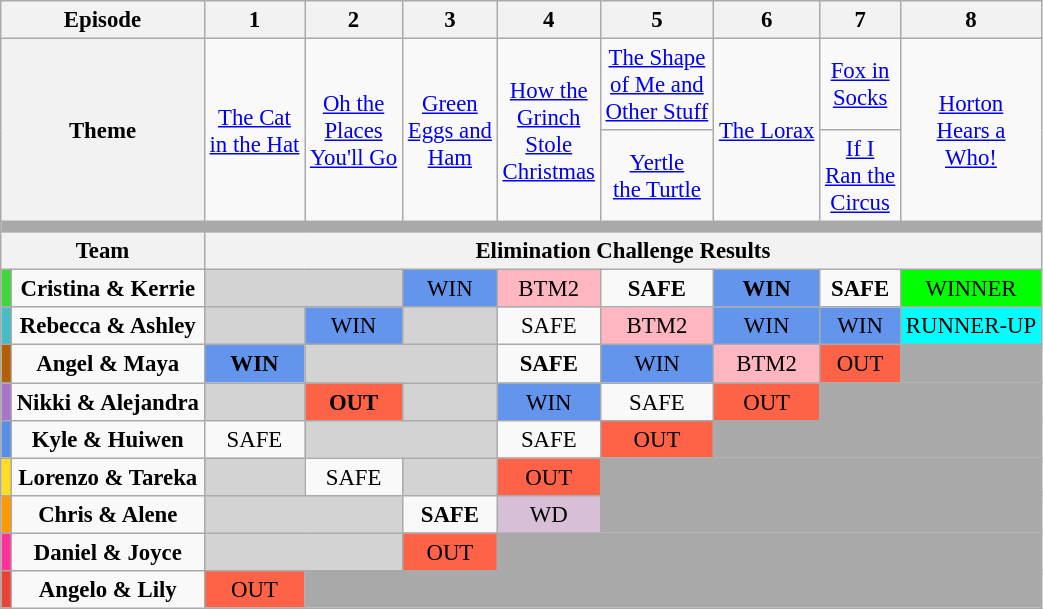<table class="wikitable sortable" style="text-align:center; font-size:95%">
<tr>
<th colspan=2>Episode</th>
<th style=max-width:40em>1</th>
<th style=max-width:40em>2</th>
<th style=max-width:40em>3</th>
<th style=max-width:40em>4</th>
<th style=max-width:40em>5</th>
<th style=max-width:40em>6</th>
<th style=max-width:40em>7</th>
<th style=max-width:40em>8</th>
</tr>
<tr>
<th rowspan=2 colspan=2>Theme</th>
<td rowspan=2><a href='#'>The Cat<br>in the Hat</a></td>
<td rowspan=2><a href='#'>Oh the<br>Places<br>You'll Go</a></td>
<td rowspan=2><a href='#'>Green<br>Eggs and<br>Ham</a></td>
<td rowspan=2><a href='#'>How the<br>Grinch<br>Stole<br>Christmas</a></td>
<td><a href='#'>The Shape<br>of Me and<br>Other Stuff</a></td>
<td rowspan=2><a href='#'>The Lorax</a></td>
<td><a href='#'>Fox in<br>Socks</a></td>
<td rowspan=2><a href='#'>Horton<br>Hears a<br>Who!</a></td>
</tr>
<tr>
<td><a href='#'>Yertle<br>the Turtle</a></td>
<td><a href='#'>If I<br>Ran the<br>Circus</a></td>
</tr>
<tr>
<td colspan="10" style="background:darkgrey;"></td>
</tr>
<tr>
<th colspan=2>Team</th>
<th colspan="8">Elimination Challenge Results</th>
</tr>
<tr>
<td bgcolor="#40d73c"></td>
<td><strong>Cristina & Kerrie</strong></td>
<td colspan=2 bgcolor="lightgrey"></td>
<td bgcolor="cornflowerblue">WIN</td>
<td bgcolor="lightpink">BTM2</td>
<td><strong>SAFE</strong></td>
<td bgcolor="cornflowerblue"><strong>WIN</strong></td>
<td><strong>SAFE</strong></td>
<td bgcolor="lime">WINNER</td>
</tr>
<tr>
<td bgcolor="#46bdc6"></td>
<td><strong>Rebecca & Ashley</strong></td>
<td bgcolor="lightgrey"></td>
<td bgcolor="cornflowerblue">WIN</td>
<td bgcolor="lightgrey"></td>
<td>SAFE</td>
<td bgcolor="lightpink">BTM2</td>
<td bgcolor="cornflowerblue">WIN</td>
<td bgcolor="cornflowerblue">WIN</td>
<td bgcolor="cyan">RUNNER-UP</td>
</tr>
<tr>
<td bgcolor="#b45f06"></td>
<td><strong>Angel & Maya</strong></td>
<td bgcolor="cornflowerblue"><strong>WIN</strong></td>
<td colspan=2 bgcolor="lightgrey"></td>
<td><strong>SAFE</strong></td>
<td bgcolor="cornflowerblue">WIN</td>
<td bgcolor="lightpink">BTM2</td>
<td bgcolor="tomato">OUT</td>
<td bgcolor="darkgrey"></td>
</tr>
<tr>
<td bgcolor="#aa74c6"></td>
<td><strong>Nikki & Alejandra</strong></td>
<td bgcolor="lightgrey"></td>
<td bgcolor="tomato"><strong>OUT</strong></td>
<td bgcolor="lightgrey"></td>
<td bgcolor="cornflowerblue">WIN</td>
<td>SAFE</td>
<td bgcolor="tomato">OUT</td>
<td colspan=2 bgcolor="darkgrey"></td>
</tr>
<tr>
<td bgcolor="#568fea"></td>
<td><strong>Kyle & Huiwen</strong></td>
<td>SAFE</td>
<td colspan=2 bgcolor="lightgrey"></td>
<td>SAFE</td>
<td bgcolor="tomato">OUT</td>
<td colspan=3 bgcolor="darkgrey"></td>
</tr>
<tr>
<td bgcolor="#ffdc25"></td>
<td><strong>Lorenzo & Tareka</strong></td>
<td bgcolor="lightgrey"></td>
<td>SAFE</td>
<td bgcolor="lightgrey"></td>
<td bgcolor="tomato">OUT</td>
<td colspan=4 bgcolor="darkgrey"></td>
</tr>
<tr>
<td bgcolor="#ff9900"></td>
<td><strong>Chris & Alene</strong></td>
<td colspan=2 bgcolor="lightgrey"></td>
<td><strong>SAFE</strong></td>
<td bgcolor="thistle">WD</td>
<td colspan=4 bgcolor="darkgrey"></td>
</tr>
<tr>
<td bgcolor="#ff3098"></td>
<td><strong>Daniel & Joyce</strong></td>
<td colspan=2 bgcolor="lightgrey"></td>
<td bgcolor="tomato">OUT</td>
<td colspan=5 bgcolor="darkgrey"></td>
</tr>
<tr>
<td bgcolor="#ea4335"></td>
<td><strong>Angelo & Lily</strong></td>
<td bgcolor="tomato">OUT</td>
<td colspan=7 bgcolor="darkgrey"></td>
</tr>
</table>
